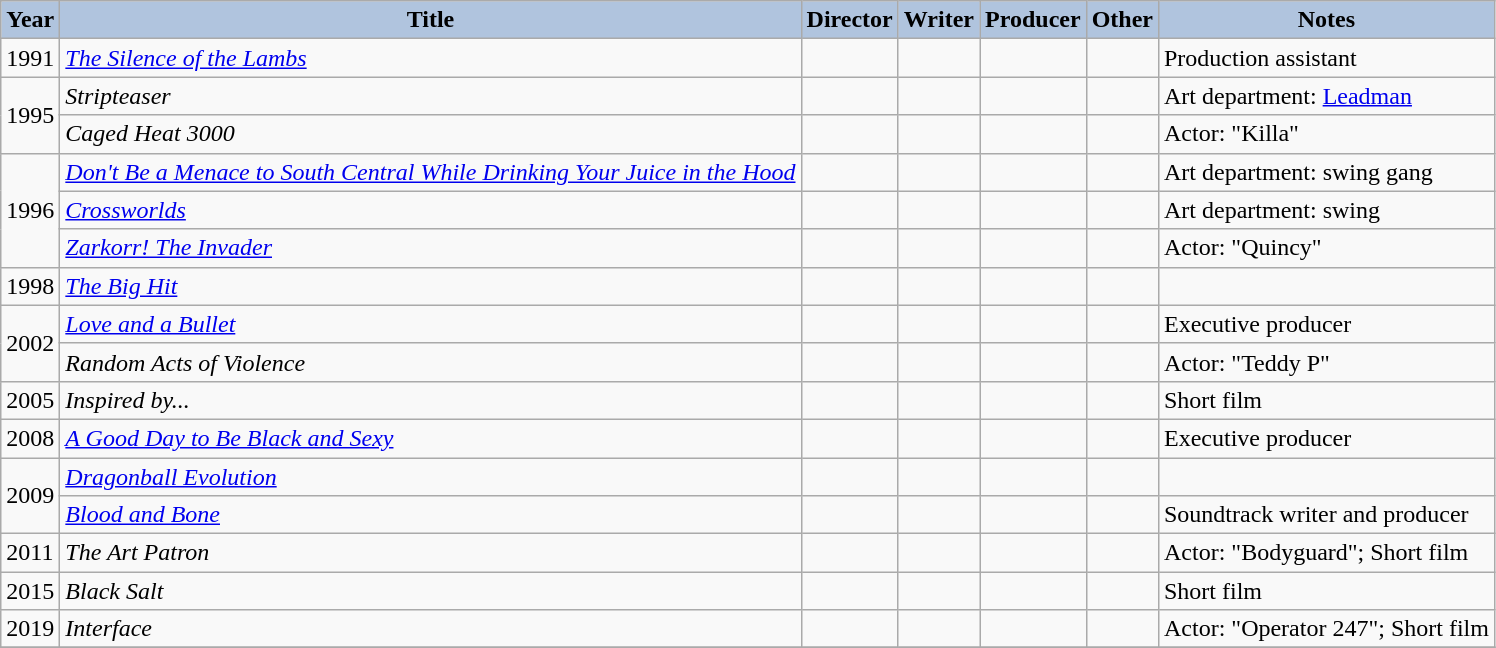<table class="wikitable" ;>
<tr style="text-align:center;">
<th style="background:#B0C4DE;">Year</th>
<th style="background:#B0C4DE;">Title</th>
<th style="background:#B0C4DE;">Director</th>
<th style="background:#B0C4DE;">Writer</th>
<th style="background:#B0C4DE;">Producer</th>
<th style="background:#B0C4DE;">Other</th>
<th style="background:#B0C4DE;">Notes</th>
</tr>
<tr>
<td>1991</td>
<td><em><a href='#'>The Silence of the Lambs</a></em></td>
<td></td>
<td></td>
<td></td>
<td></td>
<td>Production assistant</td>
</tr>
<tr>
<td rowspan="2">1995</td>
<td><em>Stripteaser</em></td>
<td></td>
<td></td>
<td></td>
<td></td>
<td>Art department: <a href='#'>Leadman</a></td>
</tr>
<tr>
<td><em>Caged Heat 3000</em></td>
<td></td>
<td></td>
<td></td>
<td></td>
<td>Actor: "Killa"</td>
</tr>
<tr>
<td rowspan="3">1996</td>
<td><em><a href='#'>Don't Be a Menace to South Central While Drinking Your Juice in the Hood</a></em></td>
<td></td>
<td></td>
<td></td>
<td></td>
<td>Art department: swing gang</td>
</tr>
<tr>
<td><em><a href='#'>Crossworlds</a></em></td>
<td></td>
<td></td>
<td></td>
<td></td>
<td>Art department: swing</td>
</tr>
<tr>
<td><em><a href='#'>Zarkorr! The Invader</a></em></td>
<td></td>
<td></td>
<td></td>
<td></td>
<td>Actor: "Quincy"</td>
</tr>
<tr>
<td>1998</td>
<td><em><a href='#'>The Big Hit</a></em></td>
<td></td>
<td></td>
<td></td>
<td></td>
<td></td>
</tr>
<tr>
<td rowspan="2">2002</td>
<td><em><a href='#'>Love and a Bullet</a></em></td>
<td></td>
<td></td>
<td></td>
<td></td>
<td>Executive producer</td>
</tr>
<tr>
<td><em>Random Acts of Violence</em></td>
<td></td>
<td></td>
<td></td>
<td></td>
<td>Actor: "Teddy P"</td>
</tr>
<tr>
<td>2005</td>
<td><em>Inspired by...</em></td>
<td></td>
<td></td>
<td></td>
<td></td>
<td>Short film</td>
</tr>
<tr>
<td>2008</td>
<td><em><a href='#'>A Good Day to Be Black and Sexy</a></em></td>
<td></td>
<td></td>
<td></td>
<td></td>
<td>Executive producer</td>
</tr>
<tr>
<td rowspan="2">2009</td>
<td><em><a href='#'>Dragonball Evolution</a></em></td>
<td></td>
<td></td>
<td></td>
<td></td>
<td></td>
</tr>
<tr>
<td><em><a href='#'>Blood and Bone</a></em></td>
<td></td>
<td></td>
<td></td>
<td></td>
<td>Soundtrack writer and producer</td>
</tr>
<tr>
<td>2011</td>
<td><em>The Art Patron</em></td>
<td></td>
<td></td>
<td></td>
<td></td>
<td>Actor: "Bodyguard"; Short film</td>
</tr>
<tr>
<td>2015</td>
<td><em>Black Salt</em></td>
<td></td>
<td></td>
<td></td>
<td></td>
<td>Short film</td>
</tr>
<tr>
<td>2019</td>
<td><em>Interface</em></td>
<td></td>
<td></td>
<td></td>
<td></td>
<td>Actor: "Operator 247"; Short film</td>
</tr>
<tr>
</tr>
</table>
